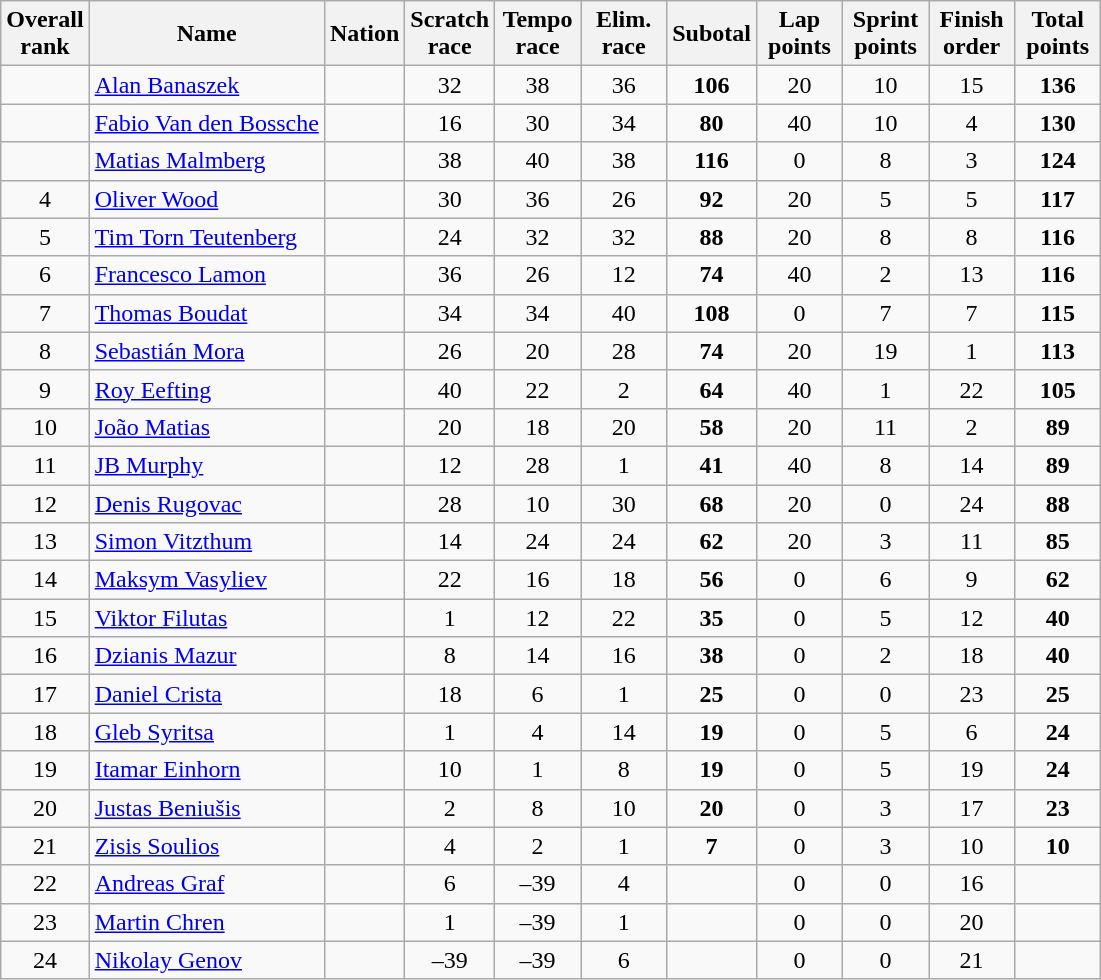<table class="wikitable sortable" style="text-align:center">
<tr>
<th width=50>Overall rank</th>
<th>Name</th>
<th>Nation</th>
<th width=50>Scratch race</th>
<th width=50>Tempo race</th>
<th width=50>Elim. race</th>
<th width=50>Subotal</th>
<th width=50>Lap points</th>
<th width=50>Sprint points</th>
<th width=50>Finish order</th>
<th width=50>Total points</th>
</tr>
<tr>
<td></td>
<td align=left><a href='#'>Alan Banaszek</a></td>
<td align=left></td>
<td>32</td>
<td>38</td>
<td>36</td>
<td><strong>106</strong></td>
<td>20</td>
<td>10</td>
<td>15</td>
<td><strong>136</strong></td>
</tr>
<tr>
<td></td>
<td align=left><a href='#'>Fabio Van den Bossche</a></td>
<td align=left></td>
<td>16</td>
<td>30</td>
<td>34</td>
<td><strong>80</strong></td>
<td>40</td>
<td>10</td>
<td>4</td>
<td><strong>130</strong></td>
</tr>
<tr>
<td></td>
<td align=left><a href='#'>Matias Malmberg</a></td>
<td align=left></td>
<td>38</td>
<td>40</td>
<td>38</td>
<td><strong>116</strong></td>
<td>0</td>
<td>8</td>
<td>3</td>
<td><strong>124</strong></td>
</tr>
<tr>
<td>4</td>
<td align=left><a href='#'>Oliver Wood</a></td>
<td align=left></td>
<td>30</td>
<td>36</td>
<td>26</td>
<td><strong>92</strong></td>
<td>20</td>
<td>5</td>
<td>5</td>
<td><strong>117</strong></td>
</tr>
<tr>
<td>5</td>
<td align=left><a href='#'>Tim Torn Teutenberg</a></td>
<td align=left></td>
<td>24</td>
<td>32</td>
<td>32</td>
<td><strong>88</strong></td>
<td>20</td>
<td>8</td>
<td>8</td>
<td><strong>116</strong></td>
</tr>
<tr>
<td>6</td>
<td align=left><a href='#'>Francesco Lamon</a></td>
<td align=left></td>
<td>36</td>
<td>26</td>
<td>12</td>
<td><strong>74</strong></td>
<td>40</td>
<td>2</td>
<td>13</td>
<td><strong>116</strong></td>
</tr>
<tr>
<td>7</td>
<td align=left><a href='#'>Thomas Boudat</a></td>
<td align=left></td>
<td>34</td>
<td>34</td>
<td>40</td>
<td><strong>108</strong></td>
<td>0</td>
<td>7</td>
<td>7</td>
<td><strong>115</strong></td>
</tr>
<tr>
<td>8</td>
<td align=left><a href='#'>Sebastián Mora</a></td>
<td align=left></td>
<td>26</td>
<td>20</td>
<td>28</td>
<td><strong>74</strong></td>
<td>20</td>
<td>19</td>
<td>1</td>
<td><strong>113</strong></td>
</tr>
<tr>
<td>9</td>
<td align=left><a href='#'>Roy Eefting</a></td>
<td align=left></td>
<td>40</td>
<td>22</td>
<td>2</td>
<td><strong>64</strong></td>
<td>40</td>
<td>1</td>
<td>22</td>
<td><strong>105</strong></td>
</tr>
<tr>
<td>10</td>
<td align=left><a href='#'>João Matias</a></td>
<td align=left></td>
<td>20</td>
<td>18</td>
<td>20</td>
<td><strong>58</strong></td>
<td>20</td>
<td>11</td>
<td>2</td>
<td><strong>89</strong></td>
</tr>
<tr>
<td>11</td>
<td align=left><a href='#'>JB Murphy</a></td>
<td align=left></td>
<td>12</td>
<td>28</td>
<td>1</td>
<td><strong>41</strong></td>
<td>40</td>
<td>8</td>
<td>14</td>
<td><strong>89</strong></td>
</tr>
<tr>
<td>12</td>
<td align=left><a href='#'>Denis Rugovac</a></td>
<td align=left></td>
<td>28</td>
<td>10</td>
<td>30</td>
<td><strong>68</strong></td>
<td>20</td>
<td>0</td>
<td>24</td>
<td><strong>88</strong></td>
</tr>
<tr>
<td>13</td>
<td align=left><a href='#'>Simon Vitzthum</a></td>
<td align=left></td>
<td>14</td>
<td>24</td>
<td>24</td>
<td><strong>62</strong></td>
<td>20</td>
<td>3</td>
<td>11</td>
<td><strong>85</strong></td>
</tr>
<tr>
<td>14</td>
<td align=left><a href='#'>Maksym Vasyliev</a></td>
<td align=left></td>
<td>22</td>
<td>16</td>
<td>18</td>
<td><strong>56</strong></td>
<td>0</td>
<td>6</td>
<td>9</td>
<td><strong>62</strong></td>
</tr>
<tr>
<td>15</td>
<td align=left><a href='#'>Viktor Filutas</a></td>
<td align=left></td>
<td>1</td>
<td>12</td>
<td>22</td>
<td><strong>35</strong></td>
<td>0</td>
<td>5</td>
<td>12</td>
<td><strong>40</strong></td>
</tr>
<tr>
<td>16</td>
<td align=left><a href='#'>Dzianis Mazur</a></td>
<td align=left></td>
<td>8</td>
<td>14</td>
<td>16</td>
<td><strong>38</strong></td>
<td>0</td>
<td>2</td>
<td>18</td>
<td><strong>40</strong></td>
</tr>
<tr>
<td>17</td>
<td align=left><a href='#'>Daniel Crista</a></td>
<td align=left></td>
<td>18</td>
<td>6</td>
<td>1</td>
<td><strong>25</strong></td>
<td>0</td>
<td>0</td>
<td>23</td>
<td><strong>25</strong></td>
</tr>
<tr>
<td>18</td>
<td align=left><a href='#'>Gleb Syritsa</a></td>
<td align=left></td>
<td>1</td>
<td>4</td>
<td>14</td>
<td><strong>19</strong></td>
<td>0</td>
<td>5</td>
<td>6</td>
<td><strong>24</strong></td>
</tr>
<tr>
<td>19</td>
<td align=left><a href='#'>Itamar Einhorn</a></td>
<td align=left></td>
<td>10</td>
<td>1</td>
<td>8</td>
<td><strong>19</strong></td>
<td>0</td>
<td>5</td>
<td>19</td>
<td><strong>24</strong></td>
</tr>
<tr>
<td>20</td>
<td align=left><a href='#'>Justas Beniušis</a></td>
<td align=left></td>
<td>2</td>
<td>8</td>
<td>10</td>
<td><strong>20</strong></td>
<td>0</td>
<td>3</td>
<td>17</td>
<td><strong>23</strong></td>
</tr>
<tr>
<td>21</td>
<td align=left><a href='#'>Zisis Soulios</a></td>
<td align=left></td>
<td>4</td>
<td>2</td>
<td>1</td>
<td><strong>7</strong></td>
<td>0</td>
<td>3</td>
<td>10</td>
<td><strong>10</strong></td>
</tr>
<tr>
<td>22</td>
<td align=left><a href='#'>Andreas Graf</a></td>
<td align=left></td>
<td>6</td>
<td>–39</td>
<td>4</td>
<td><strong></strong></td>
<td>0</td>
<td>0</td>
<td>16</td>
<td><strong></strong></td>
</tr>
<tr>
<td>23</td>
<td align=left><a href='#'>Martin Chren</a></td>
<td align=left></td>
<td>1</td>
<td>–39</td>
<td>1</td>
<td><strong></strong></td>
<td>0</td>
<td>0</td>
<td>20</td>
<td><strong></strong></td>
</tr>
<tr>
<td>24</td>
<td align=left><a href='#'>Nikolay Genov</a></td>
<td align=left></td>
<td>–39</td>
<td>–39</td>
<td>6</td>
<td><strong></strong></td>
<td>0</td>
<td>0</td>
<td>21</td>
<td><strong></strong></td>
</tr>
</table>
